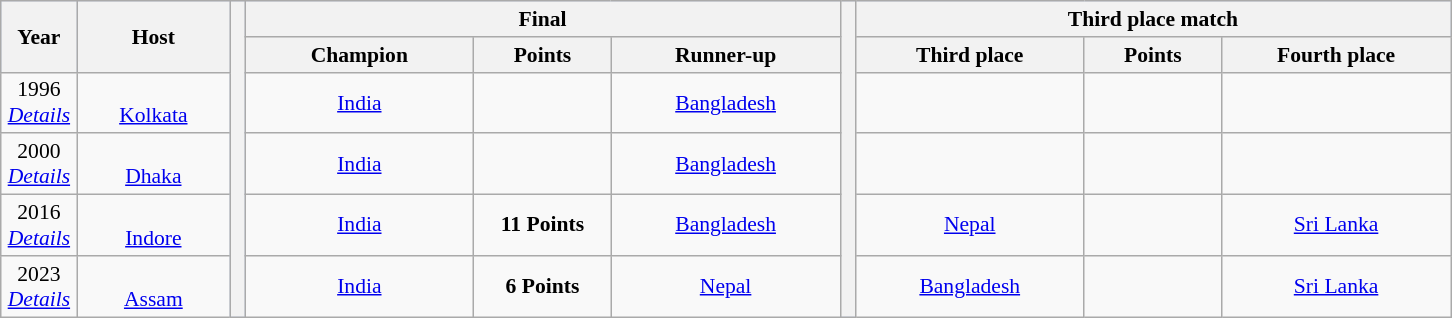<table class="wikitable" style="font-size:90%; text-align: center;">
<tr bgcolor=#C1D8FF>
<th rowspan=2 width=5%>Year</th>
<th rowspan=2 width=10%>Host</th>
<th width=1% rowspan=6 bgcolor=ffffff></th>
<th colspan=3>Final</th>
<th width=1% rowspan=6 bgcolor=ffffff></th>
<th colspan=3>Third place match</th>
</tr>
<tr bgcolor=#EFEFEF>
<th width=15%>Champion</th>
<th width=9%>Points</th>
<th width=15%>Runner-up</th>
<th width=15%>Third place</th>
<th width=9%>Points</th>
<th width=15%>Fourth place</th>
</tr>
<tr>
<td>1996<br><em><a href='#'>Details</a></em></td>
<td><br><a href='#'>Kolkata</a></td>
<td> <a href='#'>India</a></td>
<td></td>
<td> <a href='#'>Bangladesh</a></td>
<td></td>
<td></td>
<td></td>
</tr>
<tr>
<td>2000<br><em><a href='#'>Details</a></em></td>
<td><br><a href='#'>Dhaka</a></td>
<td> <a href='#'>India</a></td>
<td></td>
<td> <a href='#'>Bangladesh</a></td>
<td></td>
<td></td>
<td></td>
</tr>
<tr>
<td>2016<br><em><a href='#'>Details</a></em></td>
<td><br><a href='#'>Indore</a></td>
<td> <a href='#'>India</a></td>
<td><strong>11 Points</strong></td>
<td> <a href='#'>Bangladesh</a></td>
<td> <a href='#'>Nepal</a></td>
<td></td>
<td> <a href='#'>Sri Lanka</a></td>
</tr>
<tr>
<td>2023<br><em><a href='#'>Details</a></em></td>
<td><br><a href='#'>Assam</a></td>
<td> <a href='#'>India</a></td>
<td><strong>6 Points</strong></td>
<td> <a href='#'>Nepal</a></td>
<td> <a href='#'>Bangladesh</a></td>
<td></td>
<td> <a href='#'>Sri Lanka</a></td>
</tr>
</table>
